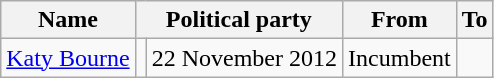<table class="wikitable">
<tr>
<th scope="col">Name</th>
<th scope="col" colspan="2">Political party</th>
<th scope="col">From</th>
<th scope="col">To</th>
</tr>
<tr>
<td><a href='#'>Katy Bourne</a></td>
<td></td>
<td>22 November 2012</td>
<td>Incumbent</td>
</tr>
</table>
